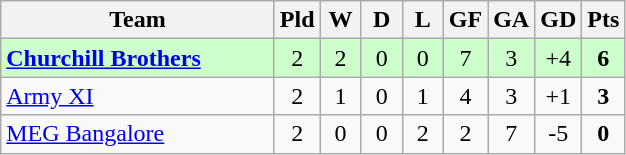<table class="wikitable" style="text-align: center;">
<tr>
<th width="175">Team</th>
<th width="20">Pld</th>
<th width="20">W</th>
<th width="20">D</th>
<th width="20">L</th>
<th width="20">GF</th>
<th width="20">GA</th>
<th width="20">GD</th>
<th width="20">Pts</th>
</tr>
<tr bgcolor=#ccffcc>
<td align=left><strong><a href='#'>Churchill Brothers</a></strong></td>
<td>2</td>
<td>2</td>
<td>0</td>
<td>0</td>
<td>7</td>
<td>3</td>
<td>+4</td>
<td><strong>6</strong></td>
</tr>
<tr>
<td align=left><a href='#'>Army XI</a></td>
<td>2</td>
<td>1</td>
<td>0</td>
<td>1</td>
<td>4</td>
<td>3</td>
<td>+1</td>
<td><strong>3</strong></td>
</tr>
<tr>
<td align=left><a href='#'>MEG Bangalore</a></td>
<td>2</td>
<td>0</td>
<td>0</td>
<td>2</td>
<td>2</td>
<td>7</td>
<td>-5</td>
<td><strong>0</strong></td>
</tr>
</table>
